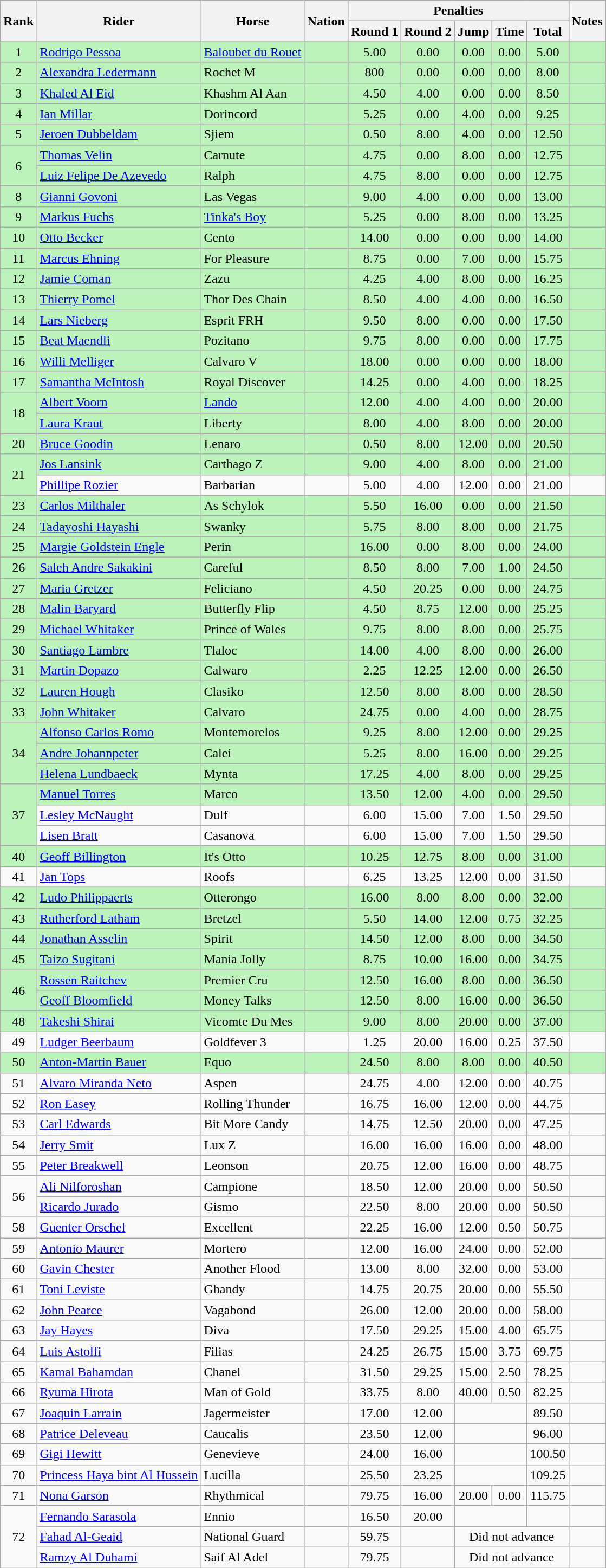<table class="wikitable sortable" style="text-align:center">
<tr>
<th rowspan="2">Rank</th>
<th rowspan="2">Rider</th>
<th rowspan="2">Horse</th>
<th rowspan="2">Nation</th>
<th colspan=5>Penalties</th>
<th rowspan="2">Notes</th>
</tr>
<tr>
<th>Round 1</th>
<th>Round 2</th>
<th>Jump</th>
<th>Time</th>
<th>Total</th>
</tr>
<tr bgcolor=bbf3bb>
<td>1</td>
<td align="left"><a href='#'>Rodrigo Pessoa</a></td>
<td align="left"><a href='#'>Baloubet du Rouet</a></td>
<td align=left></td>
<td>5.00</td>
<td>0.00</td>
<td>0.00</td>
<td>0.00</td>
<td>5.00</td>
<td></td>
</tr>
<tr bgcolor=bbf3bb>
<td>2</td>
<td align="left"><a href='#'>Alexandra Ledermann</a></td>
<td align=left>Rochet M</td>
<td align=left></td>
<td>800</td>
<td>0.00</td>
<td>0.00</td>
<td>0.00</td>
<td>8.00</td>
<td></td>
</tr>
<tr bgcolor=bbf3bb>
<td>3</td>
<td align="left"><a href='#'>Khaled Al Eid</a></td>
<td align=left>Khashm Al Aan</td>
<td align=left></td>
<td>4.50</td>
<td>4.00</td>
<td>0.00</td>
<td>0.00</td>
<td>8.50</td>
<td></td>
</tr>
<tr bgcolor=bbf3bb>
<td>4</td>
<td align="left"><a href='#'>Ian Millar</a></td>
<td align=left>Dorincord</td>
<td align=left></td>
<td>5.25</td>
<td>0.00</td>
<td>4.00</td>
<td>0.00</td>
<td>9.25</td>
<td></td>
</tr>
<tr bgcolor=bbf3bb>
<td>5</td>
<td align="left"><a href='#'>Jeroen Dubbeldam</a></td>
<td align=left>Sjiem</td>
<td align=left></td>
<td>0.50</td>
<td>8.00</td>
<td>4.00</td>
<td>0.00</td>
<td>12.50</td>
<td></td>
</tr>
<tr bgcolor=bbf3bb>
<td rowspan="2">6</td>
<td align="left"><a href='#'>Thomas Velin</a></td>
<td align="left">Carnute</td>
<td align=left></td>
<td>4.75</td>
<td>0.00</td>
<td>8.00</td>
<td>0.00</td>
<td>12.75</td>
<td></td>
</tr>
<tr bgcolor=bbf3bb>
<td align="left"><a href='#'>Luiz Felipe De Azevedo</a></td>
<td align=left>Ralph</td>
<td align=left></td>
<td>4.75</td>
<td>8.00</td>
<td>0.00</td>
<td>0.00</td>
<td>12.75</td>
<td></td>
</tr>
<tr bgcolor=bbf3bb>
<td>8</td>
<td align="left"><a href='#'>Gianni Govoni</a></td>
<td align=left>Las Vegas</td>
<td align=left></td>
<td>9.00</td>
<td>4.00</td>
<td>0.00</td>
<td>0.00</td>
<td>13.00</td>
<td></td>
</tr>
<tr bgcolor=bbf3bb>
<td>9</td>
<td align="left"><a href='#'>Markus Fuchs</a></td>
<td align=left><a href='#'>Tinka's Boy</a></td>
<td align="left"></td>
<td>5.25</td>
<td>0.00</td>
<td>8.00</td>
<td>0.00</td>
<td>13.25</td>
<td></td>
</tr>
<tr bgcolor=bbf3bb>
<td>10</td>
<td align="left"><a href='#'>Otto Becker</a></td>
<td align=left>Cento</td>
<td align=left></td>
<td>14.00</td>
<td>0.00</td>
<td>0.00</td>
<td>0.00</td>
<td>14.00</td>
<td></td>
</tr>
<tr bgcolor=bbf3bb>
<td>11</td>
<td align="left"><a href='#'>Marcus Ehning</a></td>
<td align=left>For Pleasure</td>
<td align=left></td>
<td>8.75</td>
<td>0.00</td>
<td>7.00</td>
<td>0.00</td>
<td>15.75</td>
<td></td>
</tr>
<tr bgcolor=bbf3bb>
<td>12</td>
<td align="left"><a href='#'>Jamie Coman</a></td>
<td align=left>Zazu</td>
<td align=left></td>
<td>4.25</td>
<td>4.00</td>
<td>8.00</td>
<td>0.00</td>
<td>16.25</td>
<td></td>
</tr>
<tr bgcolor=bbf3bb>
<td>13</td>
<td align="left"><a href='#'>Thierry Pomel</a></td>
<td align=left>Thor Des Chain</td>
<td align=left></td>
<td>8.50</td>
<td>4.00</td>
<td>4.00</td>
<td>0.00</td>
<td>16.50</td>
<td></td>
</tr>
<tr bgcolor=bbf3bb>
<td>14</td>
<td align="left"><a href='#'>Lars Nieberg</a></td>
<td align=left>Esprit FRH</td>
<td align=left></td>
<td>9.50</td>
<td>8.00</td>
<td>0.00</td>
<td>0.00</td>
<td>17.50</td>
<td></td>
</tr>
<tr bgcolor=bbf3bb>
<td>15</td>
<td align="left"><a href='#'>Beat Maendli</a></td>
<td align=left>Pozitano</td>
<td align=left></td>
<td>9.75</td>
<td>8.00</td>
<td>0.00</td>
<td>0.00</td>
<td>17.75</td>
<td></td>
</tr>
<tr bgcolor=bbf3bb>
<td>16</td>
<td align="left"><a href='#'>Willi Melliger</a></td>
<td align=left>Calvaro V</td>
<td align=left></td>
<td>18.00</td>
<td>0.00</td>
<td>0.00</td>
<td>0.00</td>
<td>18.00</td>
<td></td>
</tr>
<tr bgcolor=bbf3bb>
<td>17</td>
<td align="left"><a href='#'>Samantha McIntosh</a></td>
<td align=left>Royal Discover</td>
<td align=left></td>
<td>14.25</td>
<td>0.00</td>
<td>4.00</td>
<td>0.00</td>
<td>18.25</td>
<td></td>
</tr>
<tr bgcolor=bbf3bb>
<td rowspan="2">18</td>
<td align="left"><a href='#'>Albert Voorn</a></td>
<td align=left><a href='#'>Lando</a></td>
<td align=left></td>
<td>12.00</td>
<td>4.00</td>
<td>4.00</td>
<td>0.00</td>
<td>20.00</td>
<td></td>
</tr>
<tr bgcolor=bbf3bb>
<td align="left"><a href='#'>Laura Kraut</a></td>
<td align=left>Liberty</td>
<td align=left></td>
<td>8.00</td>
<td>4.00</td>
<td>8.00</td>
<td>0.00</td>
<td>20.00</td>
<td></td>
</tr>
<tr bgcolor=bbf3bb>
<td>20</td>
<td align="left"><a href='#'>Bruce Goodin</a></td>
<td align=left>Lenaro</td>
<td align=left></td>
<td>0.50</td>
<td>8.00</td>
<td>12.00</td>
<td>0.00</td>
<td>20.50</td>
<td></td>
</tr>
<tr bgcolor=bbf3bb>
<td rowspan="2">21</td>
<td align="left"><a href='#'>Jos Lansink</a></td>
<td align=left>Carthago Z</td>
<td align=left></td>
<td>9.00</td>
<td>4.00</td>
<td>8.00</td>
<td>0.00</td>
<td>21.00</td>
<td></td>
</tr>
<tr>
<td align="left"><a href='#'>Phillipe Rozier</a></td>
<td align=left>Barbarian</td>
<td align=left></td>
<td>5.00</td>
<td>4.00</td>
<td>12.00</td>
<td>0.00</td>
<td>21.00</td>
<td></td>
</tr>
<tr bgcolor=bbf3bb>
<td>23</td>
<td align="left"><a href='#'>Carlos Milthaler</a></td>
<td align=left>As Schylok</td>
<td align=left></td>
<td>5.50</td>
<td>16.00</td>
<td>0.00</td>
<td>0.00</td>
<td>21.50</td>
<td></td>
</tr>
<tr bgcolor=bbf3bb>
<td>24</td>
<td align="left"><a href='#'>Tadayoshi Hayashi</a></td>
<td align=left>Swanky</td>
<td align=left></td>
<td>5.75</td>
<td>8.00</td>
<td>8.00</td>
<td>0.00</td>
<td>21.75</td>
<td></td>
</tr>
<tr bgcolor=bbf3bb>
<td>25</td>
<td align="left"><a href='#'>Margie Goldstein Engle</a></td>
<td align=left>Perin</td>
<td align=left></td>
<td>16.00</td>
<td>0.00</td>
<td>8.00</td>
<td>0.00</td>
<td>24.00</td>
<td></td>
</tr>
<tr bgcolor=bbf3bb>
<td>26</td>
<td align="left"><a href='#'>Saleh Andre Sakakini</a></td>
<td align=left>Careful</td>
<td align=left></td>
<td>8.50</td>
<td>8.00</td>
<td>7.00</td>
<td>1.00</td>
<td>24.50</td>
<td></td>
</tr>
<tr bgcolor=bbf3bb>
<td>27</td>
<td align="left"><a href='#'>Maria Gretzer</a></td>
<td align=left>Feliciano</td>
<td align=left></td>
<td>4.50</td>
<td>20.25</td>
<td>0.00</td>
<td>0.00</td>
<td>24.75</td>
<td></td>
</tr>
<tr bgcolor=bbf3bb>
<td>28</td>
<td align="left"><a href='#'>Malin Baryard</a></td>
<td align=left>Butterfly Flip</td>
<td align=left></td>
<td>4.50</td>
<td>8.75</td>
<td>12.00</td>
<td>0.00</td>
<td>25.25</td>
<td></td>
</tr>
<tr bgcolor=bbf3bb>
<td>29</td>
<td align="left"><a href='#'>Michael Whitaker</a></td>
<td align=left>Prince of Wales</td>
<td align=left></td>
<td>9.75</td>
<td>8.00</td>
<td>8.00</td>
<td>0.00</td>
<td>25.75</td>
<td></td>
</tr>
<tr bgcolor=bbf3bb>
<td>30</td>
<td align="left"><a href='#'>Santiago Lambre</a></td>
<td align=left>Tlaloc</td>
<td align=left></td>
<td>14.00</td>
<td>4.00</td>
<td>8.00</td>
<td>0.00</td>
<td>26.00</td>
<td></td>
</tr>
<tr bgcolor=bbf3bb>
<td>31</td>
<td align="left"><a href='#'>Martin Dopazo</a></td>
<td align=left>Calwaro</td>
<td align=left></td>
<td>2.25</td>
<td>12.25</td>
<td>12.00</td>
<td>0.00</td>
<td>26.50</td>
<td></td>
</tr>
<tr bgcolor=bbf3bb>
<td>32</td>
<td align="left"><a href='#'>Lauren Hough</a></td>
<td align=left>Clasiko</td>
<td align=left></td>
<td>12.50</td>
<td>8.00</td>
<td>8.00</td>
<td>0.00</td>
<td>28.50</td>
<td></td>
</tr>
<tr bgcolor=bbf3bb>
<td>33</td>
<td align="left"><a href='#'>John Whitaker</a></td>
<td align=left>Calvaro</td>
<td align=left></td>
<td>24.75</td>
<td>0.00</td>
<td>4.00</td>
<td>0.00</td>
<td>28.75</td>
<td></td>
</tr>
<tr bgcolor=bbf3bb>
<td rowspan="3">34</td>
<td align="left"><a href='#'>Alfonso Carlos Romo</a></td>
<td align=left>Montemorelos</td>
<td align=left></td>
<td>9.25</td>
<td>8.00</td>
<td>12.00</td>
<td>0.00</td>
<td>29.25</td>
<td></td>
</tr>
<tr bgcolor=bbf3bb>
<td align="left"><a href='#'>Andre Johannpeter</a></td>
<td align=left>Calei</td>
<td align=left></td>
<td>5.25</td>
<td>8.00</td>
<td>16.00</td>
<td>0.00</td>
<td>29.25</td>
<td></td>
</tr>
<tr bgcolor=bbf3bb>
<td align="left"><a href='#'>Helena Lundbaeck</a></td>
<td align=left>Mynta</td>
<td align=left></td>
<td>17.25</td>
<td>4.00</td>
<td>8.00</td>
<td>0.00</td>
<td>29.25</td>
<td></td>
</tr>
<tr bgcolor=bbf3bb>
<td rowspan="3">37</td>
<td align="left"><a href='#'>Manuel Torres</a></td>
<td align=left>Marco</td>
<td align=left></td>
<td>13.50</td>
<td>12.00</td>
<td>4.00</td>
<td>0.00</td>
<td>29.50</td>
<td></td>
</tr>
<tr>
<td align="left"><a href='#'>Lesley McNaught</a></td>
<td align=left>Dulf</td>
<td align=left></td>
<td>6.00</td>
<td>15.00</td>
<td>7.00</td>
<td>1.50</td>
<td>29.50</td>
<td></td>
</tr>
<tr>
<td align="left"><a href='#'>Lisen Bratt</a></td>
<td align=left>Casanova</td>
<td align=left></td>
<td>6.00</td>
<td>15.00</td>
<td>7.00</td>
<td>1.50</td>
<td>29.50</td>
<td></td>
</tr>
<tr bgcolor=bbf3bb>
<td>40</td>
<td align="left"><a href='#'>Geoff Billington</a></td>
<td align=left>It's Otto</td>
<td align=left></td>
<td>10.25</td>
<td>12.75</td>
<td>8.00</td>
<td>0.00</td>
<td>31.00</td>
<td></td>
</tr>
<tr>
<td>41</td>
<td align="left"><a href='#'>Jan Tops</a></td>
<td align=left>Roofs</td>
<td align=left></td>
<td>6.25</td>
<td>13.25</td>
<td>12.00</td>
<td>0.00</td>
<td>31.50</td>
<td></td>
</tr>
<tr bgcolor=bbf3bb>
<td>42</td>
<td align="left"><a href='#'>Ludo Philippaerts</a></td>
<td align=left>Otterongo</td>
<td align=left></td>
<td>16.00</td>
<td>8.00</td>
<td>8.00</td>
<td>0.00</td>
<td>32.00</td>
<td></td>
</tr>
<tr bgcolor=bbf3bb>
<td>43</td>
<td align="left"><a href='#'>Rutherford Latham</a></td>
<td align=left>Bretzel</td>
<td align=left></td>
<td>5.50</td>
<td>14.00</td>
<td>12.00</td>
<td>0.75</td>
<td>32.25</td>
<td></td>
</tr>
<tr bgcolor=bbf3bb>
<td>44</td>
<td align="left"><a href='#'>Jonathan Asselin</a></td>
<td align=left>Spirit</td>
<td align=left></td>
<td>14.50</td>
<td>12.00</td>
<td>8.00</td>
<td>0.00</td>
<td>34.50</td>
<td></td>
</tr>
<tr bgcolor=bbf3bb>
<td>45</td>
<td align="left"><a href='#'>Taizo Sugitani</a></td>
<td align=left>Mania Jolly</td>
<td align=left></td>
<td>8.75</td>
<td>10.00</td>
<td>16.00</td>
<td>0.00</td>
<td>34.75</td>
<td></td>
</tr>
<tr bgcolor=bbf3bb>
<td rowspan="2">46</td>
<td align="left"><a href='#'>Rossen Raitchev</a></td>
<td align=left>Premier Cru</td>
<td align=left></td>
<td>12.50</td>
<td>16.00</td>
<td>8.00</td>
<td>0.00</td>
<td>36.50</td>
<td></td>
</tr>
<tr bgcolor=bbf3bb>
<td align="left"><a href='#'>Geoff Bloomfield</a></td>
<td align=left>Money Talks</td>
<td align=left></td>
<td>12.50</td>
<td>8.00</td>
<td>16.00</td>
<td>0.00</td>
<td>36.50</td>
<td></td>
</tr>
<tr bgcolor=bbf3bb>
<td>48</td>
<td align="left"><a href='#'>Takeshi Shirai</a></td>
<td align=left>Vicomte Du Mes</td>
<td align=left></td>
<td>9.00</td>
<td>8.00</td>
<td>20.00</td>
<td>0.00</td>
<td>37.00</td>
<td></td>
</tr>
<tr>
<td>49</td>
<td align="left"><a href='#'>Ludger Beerbaum</a></td>
<td align=left>Goldfever 3</td>
<td align=left></td>
<td>1.25</td>
<td>20.00</td>
<td>16.00</td>
<td>0.25</td>
<td>37.50</td>
<td></td>
</tr>
<tr bgcolor=bbf3bb>
<td>50</td>
<td align="left"><a href='#'>Anton-Martin Bauer</a></td>
<td align=left>Equo</td>
<td align=left></td>
<td>24.50</td>
<td>8.00</td>
<td>8.00</td>
<td>0.00</td>
<td>40.50</td>
<td></td>
</tr>
<tr>
<td>51</td>
<td align="left"><a href='#'>Alvaro Miranda Neto</a></td>
<td align=left>Aspen</td>
<td align=left></td>
<td>24.75</td>
<td>4.00</td>
<td>12.00</td>
<td>0.00</td>
<td>40.75</td>
<td></td>
</tr>
<tr>
<td>52</td>
<td align="left"><a href='#'>Ron Easey</a></td>
<td align=left>Rolling Thunder</td>
<td align=left></td>
<td>16.75</td>
<td>16.00</td>
<td>12.00</td>
<td>0.00</td>
<td>44.75</td>
<td></td>
</tr>
<tr>
<td>53</td>
<td align="left"><a href='#'>Carl Edwards</a></td>
<td align=left>Bit More Candy</td>
<td align=left></td>
<td>14.75</td>
<td>12.50</td>
<td>20.00</td>
<td>0.00</td>
<td>47.25</td>
<td></td>
</tr>
<tr>
<td>54</td>
<td align="left"><a href='#'>Jerry Smit</a></td>
<td align=left>Lux Z</td>
<td align=left></td>
<td>16.00</td>
<td>16.00</td>
<td>16.00</td>
<td>0.00</td>
<td>48.00</td>
<td></td>
</tr>
<tr>
<td>55</td>
<td align="left"><a href='#'>Peter Breakwell</a></td>
<td align=left>Leonson</td>
<td align=left></td>
<td>20.75</td>
<td>12.00</td>
<td>16.00</td>
<td>0.00</td>
<td>48.75</td>
<td></td>
</tr>
<tr>
<td rowspan="2">56</td>
<td align="left"><a href='#'>Ali Nilforoshan</a></td>
<td align=left>Campione</td>
<td align=left></td>
<td>18.50</td>
<td>12.00</td>
<td>20.00</td>
<td>0.00</td>
<td>50.50</td>
<td></td>
</tr>
<tr>
<td align="left"><a href='#'>Ricardo Jurado</a></td>
<td align=left>Gismo</td>
<td align=left></td>
<td>22.50</td>
<td>8.00</td>
<td>20.00</td>
<td>0.00</td>
<td>50.50</td>
<td></td>
</tr>
<tr>
<td>58</td>
<td align="left"><a href='#'>Guenter Orschel</a></td>
<td align=left>Excellent</td>
<td align=left></td>
<td>22.25</td>
<td>16.00</td>
<td>12.00</td>
<td>0.50</td>
<td>50.75</td>
<td></td>
</tr>
<tr>
<td>59</td>
<td align="left"><a href='#'>Antonio Maurer</a></td>
<td align=left>Mortero</td>
<td align=left></td>
<td>12.00</td>
<td>16.00</td>
<td>24.00</td>
<td>0.00</td>
<td>52.00</td>
<td></td>
</tr>
<tr>
<td>60</td>
<td align="left"><a href='#'>Gavin Chester</a></td>
<td align=left>Another Flood</td>
<td align=left></td>
<td>13.00</td>
<td>8.00</td>
<td>32.00</td>
<td>0.00</td>
<td>53.00</td>
<td></td>
</tr>
<tr>
<td>61</td>
<td align="left"><a href='#'>Toni Leviste</a></td>
<td align=left>Ghandy</td>
<td align=left></td>
<td>14.75</td>
<td>20.75</td>
<td>20.00</td>
<td>0.00</td>
<td>55.50</td>
<td></td>
</tr>
<tr>
<td>62</td>
<td align="left"><a href='#'>John Pearce</a></td>
<td align=left>Vagabond</td>
<td align=left></td>
<td>26.00</td>
<td>12.00</td>
<td>20.00</td>
<td>0.00</td>
<td>58.00</td>
<td></td>
</tr>
<tr>
<td>63</td>
<td align="left"><a href='#'>Jay Hayes</a></td>
<td align=left>Diva</td>
<td align=left></td>
<td>17.50</td>
<td>29.25</td>
<td>15.00</td>
<td>4.00</td>
<td>65.75</td>
<td></td>
</tr>
<tr>
<td>64</td>
<td align="left"><a href='#'>Luis Astolfi</a></td>
<td align=left>Filias</td>
<td align=left></td>
<td>24.25</td>
<td>26.75</td>
<td>15.00</td>
<td>3.75</td>
<td>69.75</td>
<td></td>
</tr>
<tr>
<td>65</td>
<td align="left"><a href='#'>Kamal Bahamdan</a></td>
<td align=left>Chanel</td>
<td align=left></td>
<td>31.50</td>
<td>29.25</td>
<td>15.00</td>
<td>2.50</td>
<td>78.25</td>
<td></td>
</tr>
<tr>
<td>66</td>
<td align="left"><a href='#'>Ryuma Hirota</a></td>
<td align=left>Man of Gold</td>
<td align=left></td>
<td>33.75</td>
<td>8.00</td>
<td>40.00</td>
<td>0.50</td>
<td>82.25</td>
<td></td>
</tr>
<tr>
<td>67</td>
<td align="left"><a href='#'>Joaquin Larrain</a></td>
<td align=left>Jagermeister</td>
<td align=left></td>
<td>17.00</td>
<td>12.00</td>
<td colspan=2 data-sort-value=60.50></td>
<td>89.50</td>
<td></td>
</tr>
<tr>
<td>68</td>
<td align="left"><a href='#'>Patrice Deleveau</a></td>
<td align=left>Caucalis</td>
<td align=left></td>
<td>23.50</td>
<td>12.00</td>
<td colspan=2 data-sort-value=60.50></td>
<td>96.00</td>
<td></td>
</tr>
<tr>
<td>69</td>
<td align="left"><a href='#'>Gigi Hewitt</a></td>
<td align=left>Genevieve</td>
<td align=left></td>
<td>24.00</td>
<td>16.00</td>
<td colspan=2 data-sort-value=60.50></td>
<td>100.50</td>
<td></td>
</tr>
<tr>
<td>70</td>
<td align="left"><a href='#'>Princess Haya bint Al Hussein</a></td>
<td align=left>Lucilla</td>
<td align=left></td>
<td>25.50</td>
<td>23.25</td>
<td colspan=2 data-sort-value=60.50></td>
<td>109.25</td>
<td></td>
</tr>
<tr>
<td>71</td>
<td align="left"><a href='#'>Nona Garson</a></td>
<td align=left>Rhythmical</td>
<td align=left></td>
<td>79.75</td>
<td>16.00</td>
<td>20.00</td>
<td>0.00</td>
<td>115.75</td>
<td></td>
</tr>
<tr>
<td rowspan="3">72</td>
<td align="left"><a href='#'>Fernando Sarasola</a></td>
<td align=left>Ennio</td>
<td align=left></td>
<td>16.50</td>
<td>20.00</td>
<td data-sort-value=99.99 colspan=2></td>
<td data-sort-value=999.99></td>
<td></td>
</tr>
<tr>
<td align="left"><a href='#'>Fahad Al-Geaid</a></td>
<td align=left>National Guard</td>
<td align=left></td>
<td>59.75</td>
<td data-sort-value=99.99></td>
<td data-sort-value=999.99 colspan=3>Did not advance</td>
<td></td>
</tr>
<tr>
<td align="left"><a href='#'>Ramzy Al Duhami</a></td>
<td align=left>Saif Al Adel</td>
<td align=left></td>
<td>79.75</td>
<td data-sort-value=99.99></td>
<td data-sort-value=999.99 colspan=3>Did not advance</td>
<td></td>
</tr>
</table>
